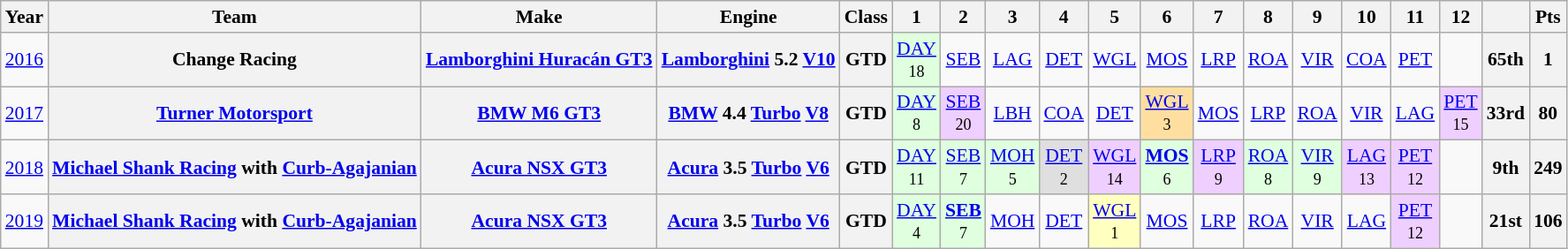<table class="wikitable" style="text-align:center; font-size:90%">
<tr>
<th>Year</th>
<th>Team</th>
<th>Make</th>
<th>Engine</th>
<th>Class</th>
<th>1</th>
<th>2</th>
<th>3</th>
<th>4</th>
<th>5</th>
<th>6</th>
<th>7</th>
<th>8</th>
<th>9</th>
<th>10</th>
<th>11</th>
<th>12</th>
<th></th>
<th>Pts</th>
</tr>
<tr>
<td><a href='#'>2016</a></td>
<th>Change Racing</th>
<th><a href='#'>Lamborghini Huracán GT3</a></th>
<th><a href='#'>Lamborghini</a> 5.2 <a href='#'>V10</a></th>
<th>GTD</th>
<td style="background:#dfffdf;"><a href='#'>DAY</a><br><small>18</small></td>
<td><a href='#'>SEB</a></td>
<td><a href='#'>LAG</a></td>
<td><a href='#'>DET</a></td>
<td><a href='#'>WGL</a></td>
<td><a href='#'>MOS</a></td>
<td><a href='#'>LRP</a></td>
<td><a href='#'>ROA</a></td>
<td><a href='#'>VIR</a></td>
<td><a href='#'>COA</a></td>
<td><a href='#'>PET</a></td>
<td></td>
<th>65th</th>
<th>1</th>
</tr>
<tr>
<td><a href='#'>2017</a></td>
<th><a href='#'>Turner Motorsport</a></th>
<th><a href='#'>BMW M6 GT3</a></th>
<th><a href='#'>BMW</a> 4.4 <a href='#'>Turbo</a> <a href='#'>V8</a></th>
<th>GTD</th>
<td style="background:#dfffdf;"><a href='#'>DAY</a><br><small>8</small></td>
<td style="background:#efcfff;"><a href='#'>SEB</a><br><small>20</small></td>
<td><a href='#'>LBH</a></td>
<td><a href='#'>COA</a></td>
<td><a href='#'>DET</a></td>
<td style="background:#ffdf9f;"><a href='#'>WGL</a><br><small>3</small></td>
<td><a href='#'>MOS</a></td>
<td><a href='#'>LRP</a></td>
<td><a href='#'>ROA</a></td>
<td><a href='#'>VIR</a></td>
<td><a href='#'>LAG</a></td>
<td style="background:#efcfff;"><a href='#'>PET</a><br><small>15</small></td>
<th>33rd</th>
<th>80</th>
</tr>
<tr>
<td><a href='#'>2018</a></td>
<th><a href='#'>Michael Shank Racing</a> with <a href='#'>Curb-Agajanian</a></th>
<th><a href='#'>Acura NSX GT3</a></th>
<th><a href='#'>Acura</a> 3.5 <a href='#'>Turbo</a> <a href='#'>V6</a></th>
<th>GTD</th>
<td style="background:#dfffdf;"><a href='#'>DAY</a><br><small>11</small></td>
<td style="background:#dfffdf;"><a href='#'>SEB</a><br><small>7</small></td>
<td style="background:#dfffdf;"><a href='#'>MOH</a><br><small>5</small></td>
<td style="background:#DFDFDF;"><a href='#'>DET</a><br><small>2</small></td>
<td style="background:#efcfff;"><a href='#'>WGL</a><br><small>14</small></td>
<td style="background:#dfffdf;"><strong><a href='#'>MOS</a></strong><br><small>6</small></td>
<td style="background:#efcfff;"><a href='#'>LRP</a><br><small>9</small></td>
<td style="background:#dfffdf;"><a href='#'>ROA</a><br><small>8</small></td>
<td style="background:#dfffdf;"><a href='#'>VIR</a><br><small>9</small></td>
<td style="background:#efcfff;"><a href='#'>LAG</a><br><small>13</small></td>
<td style="background:#efcfff;"><a href='#'>PET</a><br><small>12</small></td>
<td></td>
<th>9th</th>
<th>249</th>
</tr>
<tr>
<td><a href='#'>2019</a></td>
<th><a href='#'>Michael Shank Racing</a> with <a href='#'>Curb-Agajanian</a></th>
<th><a href='#'>Acura NSX GT3</a></th>
<th><a href='#'>Acura</a> 3.5 <a href='#'>Turbo</a> <a href='#'>V6</a></th>
<th>GTD</th>
<td style="background:#dfffdf;"><a href='#'>DAY</a><br><small>4</small></td>
<td style="background:#dfffdf;"><strong><a href='#'>SEB</a></strong><br><small>7</small></td>
<td><a href='#'>MOH</a></td>
<td><a href='#'>DET</a></td>
<td style="background:#ffffbf;"><a href='#'>WGL</a><br><small>1</small></td>
<td><a href='#'>MOS</a></td>
<td><a href='#'>LRP</a></td>
<td><a href='#'>ROA</a></td>
<td><a href='#'>VIR</a></td>
<td><a href='#'>LAG</a></td>
<td style="background:#efcfff;"><a href='#'>PET</a><br><small>12</small></td>
<td></td>
<th>21st</th>
<th>106</th>
</tr>
</table>
